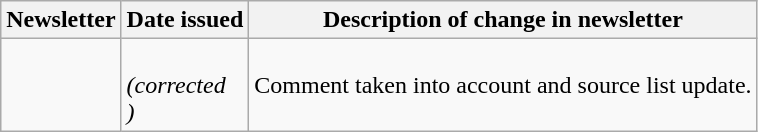<table class="wikitable">
<tr>
<th>Newsletter</th>
<th>Date issued</th>
<th>Description of change in newsletter</th>
</tr>
<tr>
<td id="II-3"></td>
<td><br> <em>(corrected<br> )</em></td>
<td>Comment taken into account and source list update.</td>
</tr>
</table>
